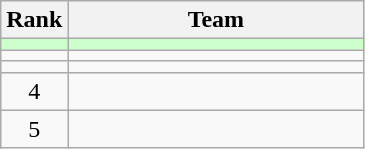<table class="wikitable">
<tr>
<th>Rank</th>
<th width=190>Team</th>
</tr>
<tr bgcolor=#CCFFCC>
<td align=center></td>
<td></td>
</tr>
<tr>
<td align=center></td>
<td></td>
</tr>
<tr>
<td align=center></td>
<td></td>
</tr>
<tr>
<td align=center>4</td>
<td></td>
</tr>
<tr>
<td align=center>5</td>
<td></td>
</tr>
</table>
